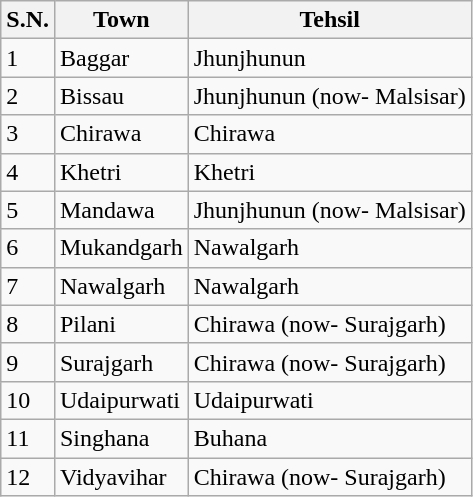<table class="wikitable">
<tr>
<th>S.N.</th>
<th>Town</th>
<th>Tehsil</th>
</tr>
<tr>
<td>1</td>
<td>Baggar</td>
<td>Jhunjhunun</td>
</tr>
<tr>
<td>2</td>
<td>Bissau</td>
<td>Jhunjhunun (now- Malsisar)</td>
</tr>
<tr>
<td>3</td>
<td>Chirawa</td>
<td>Chirawa</td>
</tr>
<tr>
<td>4</td>
<td>Khetri</td>
<td>Khetri</td>
</tr>
<tr>
<td>5</td>
<td>Mandawa</td>
<td>Jhunjhunun (now- Malsisar)</td>
</tr>
<tr>
<td>6</td>
<td>Mukandgarh</td>
<td>Nawalgarh</td>
</tr>
<tr>
<td>7</td>
<td>Nawalgarh</td>
<td>Nawalgarh</td>
</tr>
<tr>
<td>8</td>
<td>Pilani</td>
<td>Chirawa (now- Surajgarh)</td>
</tr>
<tr>
<td>9</td>
<td>Surajgarh</td>
<td>Chirawa (now- Surajgarh)</td>
</tr>
<tr>
<td>10</td>
<td>Udaipurwati</td>
<td>Udaipurwati</td>
</tr>
<tr>
<td>11</td>
<td>Singhana</td>
<td>Buhana</td>
</tr>
<tr>
<td>12</td>
<td>Vidyavihar</td>
<td>Chirawa (now- Surajgarh)</td>
</tr>
</table>
